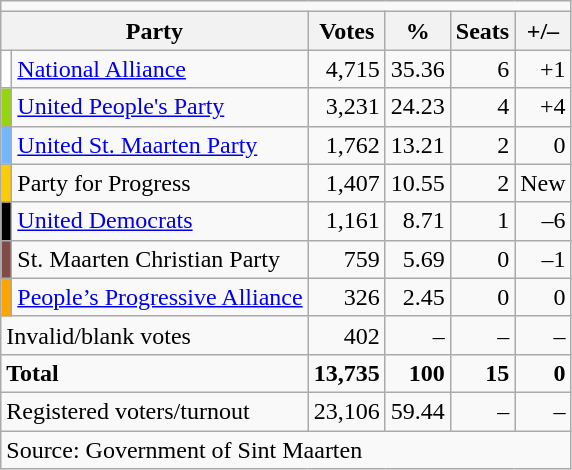<table class=wikitable style=text-align:right>
<tr>
<td align=center colspan=10></td>
</tr>
<tr>
<th colspan=2>Party</th>
<th>Votes</th>
<th>%</th>
<th>Seats</th>
<th>+/–</th>
</tr>
<tr>
<td bgcolor=#FFFFFF></td>
<td align=left><a href='#'>National Alliance</a></td>
<td>4,715</td>
<td>35.36</td>
<td>6</td>
<td>+1</td>
</tr>
<tr>
<td bgcolor=#94D60A></td>
<td align=left><a href='#'>United People's Party</a></td>
<td>3,231</td>
<td>24.23</td>
<td>4</td>
<td>+4</td>
</tr>
<tr>
<td bgcolor=#71B7FF></td>
<td align=left><a href='#'>United St. Maarten Party</a></td>
<td>1,762</td>
<td>13.21</td>
<td>2</td>
<td>0</td>
</tr>
<tr>
<td bgcolor=#FFCA06></td>
<td align=left>Party for Progress</td>
<td>1,407</td>
<td>10.55</td>
<td>2</td>
<td>New</td>
</tr>
<tr>
<td bgcolor=#000000></td>
<td align=left><a href='#'>United Democrats</a></td>
<td>1,161</td>
<td>8.71</td>
<td>1</td>
<td>–6</td>
</tr>
<tr>
<td bgcolor=#814C48></td>
<td align=left>St. Maarten Christian Party</td>
<td>759</td>
<td>5.69</td>
<td>0</td>
<td>–1</td>
</tr>
<tr>
<td bgcolor=#FFA500></td>
<td align=left><a href='#'>People’s Progressive Alliance</a></td>
<td>326</td>
<td>2.45</td>
<td>0</td>
<td>0</td>
</tr>
<tr>
<td align=left colspan=2>Invalid/blank votes</td>
<td>402</td>
<td>–</td>
<td>–</td>
<td>–</td>
</tr>
<tr>
<td align=left colspan=2><strong>Total</strong></td>
<td><strong>13,735</strong></td>
<td><strong>100</strong></td>
<td><strong>15</strong></td>
<td><strong>0</strong></td>
</tr>
<tr>
<td align=left colspan=2>Registered voters/turnout</td>
<td>23,106</td>
<td>59.44</td>
<td>–</td>
<td>–</td>
</tr>
<tr>
<td align=left colspan=6>Source: Government of Sint Maarten</td>
</tr>
</table>
